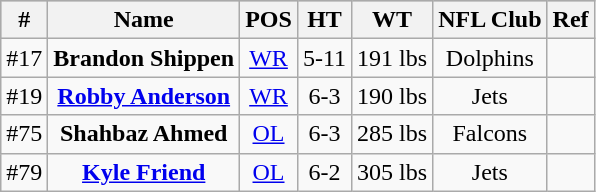<table class="wikitable" style="text-align:center;">
<tr style="background:#C0C0C0;">
<th>#</th>
<th>Name</th>
<th>POS</th>
<th>HT</th>
<th>WT</th>
<th>NFL Club</th>
<th>Ref</th>
</tr>
<tr>
<td>#17</td>
<td><strong>Brandon Shippen</strong></td>
<td><a href='#'>WR</a></td>
<td>5-11</td>
<td>191 lbs</td>
<td>Dolphins</td>
<td></td>
</tr>
<tr>
<td>#19</td>
<td><strong><a href='#'>Robby Anderson</a></strong></td>
<td><a href='#'>WR</a></td>
<td>6-3</td>
<td>190 lbs</td>
<td>Jets</td>
<td></td>
</tr>
<tr>
<td>#75</td>
<td><strong>Shahbaz Ahmed</strong></td>
<td><a href='#'>OL</a></td>
<td>6-3</td>
<td>285 lbs</td>
<td>Falcons</td>
<td></td>
</tr>
<tr>
<td>#79</td>
<td><strong><a href='#'>Kyle Friend</a></strong></td>
<td><a href='#'>OL</a></td>
<td>6-2</td>
<td>305 lbs</td>
<td>Jets</td>
<td></td>
</tr>
</table>
